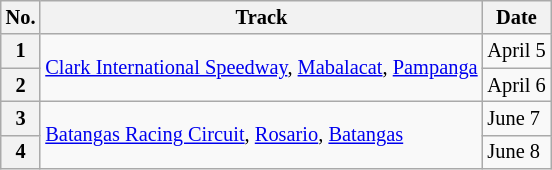<table class="wikitable" style="font-size:85%;">
<tr>
<th>No.</th>
<th>Track</th>
<th>Date</th>
</tr>
<tr>
<th>1</th>
<td rowspan=2><a href='#'>Clark International Speedway</a>, <a href='#'>Mabalacat</a>, <a href='#'>Pampanga</a></td>
<td>April 5</td>
</tr>
<tr>
<th>2</th>
<td>April 6</td>
</tr>
<tr>
<th>3</th>
<td rowspan=2><a href='#'>Batangas Racing Circuit</a>, <a href='#'>Rosario</a>, <a href='#'>Batangas</a></td>
<td>June 7</td>
</tr>
<tr>
<th>4</th>
<td>June 8</td>
</tr>
</table>
